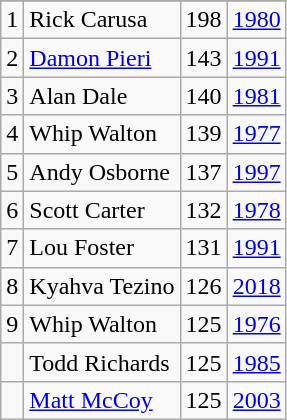<table class="wikitable">
<tr>
</tr>
<tr>
<td>1</td>
<td>Rick Carusa</td>
<td>198</td>
<td><a href='#'>1980</a></td>
</tr>
<tr>
<td>2</td>
<td><a href='#'>Damon Pieri</a></td>
<td>143</td>
<td><a href='#'>1991</a></td>
</tr>
<tr>
<td>3</td>
<td>Alan Dale</td>
<td>140</td>
<td><a href='#'>1981</a></td>
</tr>
<tr>
<td>4</td>
<td>Whip Walton</td>
<td>139</td>
<td><a href='#'>1977</a></td>
</tr>
<tr>
<td>5</td>
<td>Andy Osborne</td>
<td>137</td>
<td><a href='#'>1997</a></td>
</tr>
<tr>
<td>6</td>
<td>Scott Carter</td>
<td>132</td>
<td><a href='#'>1978</a></td>
</tr>
<tr>
<td>7</td>
<td>Lou Foster</td>
<td>131</td>
<td><a href='#'>1991</a></td>
</tr>
<tr>
<td>8</td>
<td>Kyahva Tezino</td>
<td>126</td>
<td><a href='#'>2018</a></td>
</tr>
<tr>
<td>9</td>
<td>Whip Walton</td>
<td>125</td>
<td><a href='#'>1976</a></td>
</tr>
<tr>
<td></td>
<td>Todd Richards</td>
<td>125</td>
<td><a href='#'>1985</a></td>
</tr>
<tr>
<td></td>
<td><a href='#'>Matt McCoy</a></td>
<td>125</td>
<td><a href='#'>2003</a></td>
</tr>
</table>
